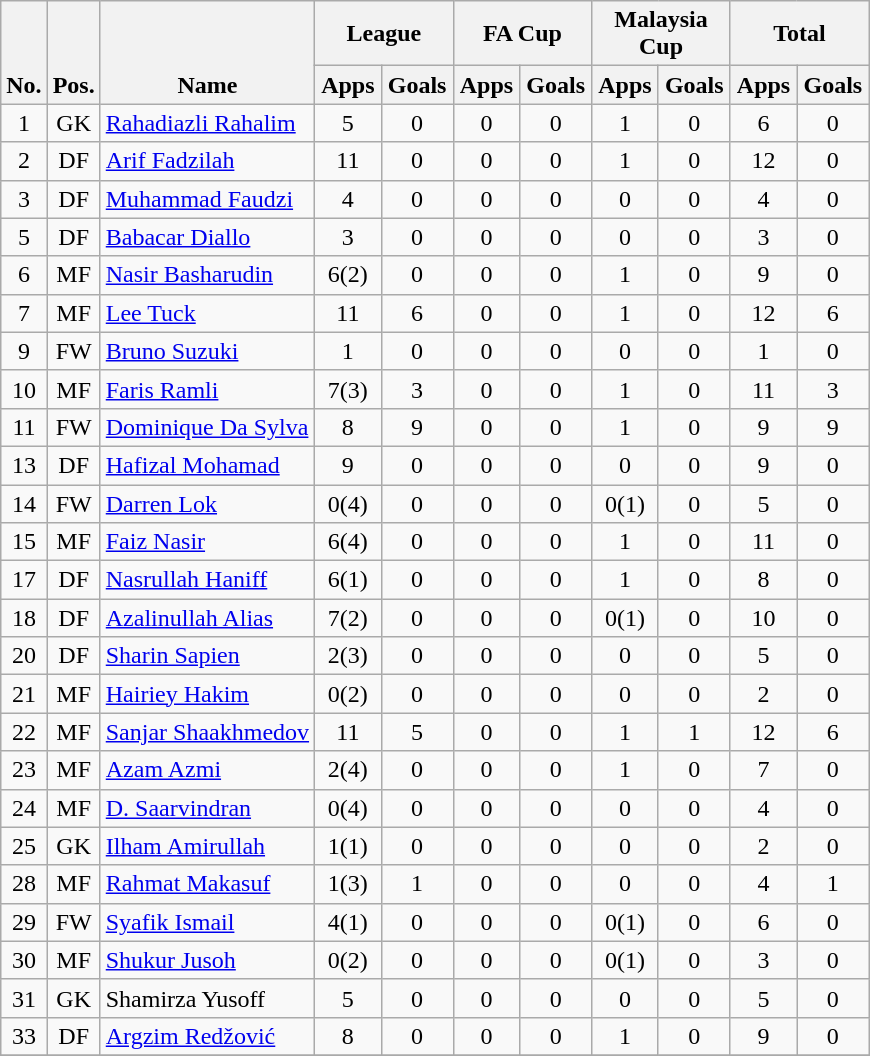<table class="wikitable" style="text-align:center">
<tr>
<th rowspan="2" style="vertical-align:bottom;">No.</th>
<th rowspan="2" style="vertical-align:bottom;">Pos.</th>
<th rowspan="2" style="vertical-align:bottom;">Name</th>
<th colspan="2" style="width:85px;">League</th>
<th colspan="2" style="width:85px;">FA Cup</th>
<th colspan="2" style="width:85px;">Malaysia Cup</th>
<th colspan="2" style="width:85px;">Total</th>
</tr>
<tr>
<th>Apps</th>
<th>Goals</th>
<th>Apps</th>
<th>Goals</th>
<th>Apps</th>
<th>Goals</th>
<th>Apps</th>
<th>Goals</th>
</tr>
<tr>
<td>1</td>
<td>GK</td>
<td align="left"> <a href='#'>Rahadiazli Rahalim</a></td>
<td>5</td>
<td>0</td>
<td>0</td>
<td>0</td>
<td>1</td>
<td>0</td>
<td>6</td>
<td>0</td>
</tr>
<tr>
<td>2</td>
<td>DF</td>
<td align="left"> <a href='#'>Arif Fadzilah</a></td>
<td>11</td>
<td>0</td>
<td>0</td>
<td>0</td>
<td>1</td>
<td>0</td>
<td>12</td>
<td>0</td>
</tr>
<tr>
<td>3</td>
<td>DF</td>
<td align="left"> <a href='#'>Muhammad Faudzi</a></td>
<td>4</td>
<td>0</td>
<td>0</td>
<td>0</td>
<td>0</td>
<td>0</td>
<td>4</td>
<td>0</td>
</tr>
<tr>
<td>5</td>
<td>DF</td>
<td align="left"> <a href='#'>Babacar Diallo</a></td>
<td>3</td>
<td>0</td>
<td>0</td>
<td>0</td>
<td>0</td>
<td>0</td>
<td>3</td>
<td>0</td>
</tr>
<tr>
<td>6</td>
<td>MF</td>
<td align="left"> <a href='#'>Nasir Basharudin</a></td>
<td>6(2)</td>
<td>0</td>
<td>0</td>
<td>0</td>
<td>1</td>
<td>0</td>
<td>9</td>
<td>0</td>
</tr>
<tr>
<td>7</td>
<td>MF</td>
<td align="left"> <a href='#'>Lee Tuck</a></td>
<td>11</td>
<td>6</td>
<td>0</td>
<td>0</td>
<td>1</td>
<td>0</td>
<td>12</td>
<td>6</td>
</tr>
<tr>
<td>9</td>
<td>FW</td>
<td align="left"> <a href='#'>Bruno Suzuki</a></td>
<td>1</td>
<td>0</td>
<td>0</td>
<td>0</td>
<td>0</td>
<td>0</td>
<td>1</td>
<td>0</td>
</tr>
<tr>
<td>10</td>
<td>MF</td>
<td align="left"> <a href='#'>Faris Ramli</a></td>
<td>7(3)</td>
<td>3</td>
<td>0</td>
<td>0</td>
<td>1</td>
<td>0</td>
<td>11</td>
<td>3</td>
</tr>
<tr>
<td>11</td>
<td>FW</td>
<td align="left"> <a href='#'>Dominique Da Sylva</a></td>
<td>8</td>
<td>9</td>
<td>0</td>
<td>0</td>
<td>1</td>
<td>0</td>
<td>9</td>
<td>9</td>
</tr>
<tr>
<td>13</td>
<td>DF</td>
<td align="left"> <a href='#'>Hafizal Mohamad</a></td>
<td>9</td>
<td>0</td>
<td>0</td>
<td>0</td>
<td>0</td>
<td>0</td>
<td>9</td>
<td>0</td>
</tr>
<tr>
<td>14</td>
<td>FW</td>
<td align="left"> <a href='#'>Darren Lok</a></td>
<td>0(4)</td>
<td>0</td>
<td>0</td>
<td>0</td>
<td>0(1)</td>
<td>0</td>
<td>5</td>
<td>0</td>
</tr>
<tr>
<td>15</td>
<td>MF</td>
<td align="left"> <a href='#'>Faiz Nasir</a></td>
<td>6(4)</td>
<td>0</td>
<td>0</td>
<td>0</td>
<td>1</td>
<td>0</td>
<td>11</td>
<td>0</td>
</tr>
<tr>
<td>17</td>
<td>DF</td>
<td align="left"> <a href='#'>Nasrullah Haniff</a></td>
<td>6(1)</td>
<td>0</td>
<td>0</td>
<td>0</td>
<td>1</td>
<td>0</td>
<td>8</td>
<td>0</td>
</tr>
<tr>
<td>18</td>
<td>DF</td>
<td align="left"> <a href='#'>Azalinullah Alias</a></td>
<td>7(2)</td>
<td>0</td>
<td>0</td>
<td>0</td>
<td>0(1)</td>
<td>0</td>
<td>10</td>
<td>0</td>
</tr>
<tr>
<td>20</td>
<td>DF</td>
<td align="left"> <a href='#'>Sharin Sapien</a></td>
<td>2(3)</td>
<td>0</td>
<td>0</td>
<td>0</td>
<td>0</td>
<td>0</td>
<td>5</td>
<td>0</td>
</tr>
<tr>
<td>21</td>
<td>MF</td>
<td align="left"> <a href='#'>Hairiey Hakim</a></td>
<td>0(2)</td>
<td>0</td>
<td>0</td>
<td>0</td>
<td>0</td>
<td>0</td>
<td>2</td>
<td>0</td>
</tr>
<tr>
<td>22</td>
<td>MF</td>
<td align="left"> <a href='#'>Sanjar Shaakhmedov</a></td>
<td>11</td>
<td>5</td>
<td>0</td>
<td>0</td>
<td>1</td>
<td>1</td>
<td>12</td>
<td>6</td>
</tr>
<tr>
<td>23</td>
<td>MF</td>
<td align="left"> <a href='#'>Azam Azmi</a></td>
<td>2(4)</td>
<td>0</td>
<td>0</td>
<td>0</td>
<td>1</td>
<td>0</td>
<td>7</td>
<td>0</td>
</tr>
<tr>
<td>24</td>
<td>MF</td>
<td align="left"> <a href='#'>D. Saarvindran</a></td>
<td>0(4)</td>
<td>0</td>
<td>0</td>
<td>0</td>
<td>0</td>
<td>0</td>
<td>4</td>
<td>0</td>
</tr>
<tr>
<td>25</td>
<td>GK</td>
<td align="left"> <a href='#'>Ilham Amirullah</a></td>
<td>1(1)</td>
<td>0</td>
<td>0</td>
<td>0</td>
<td>0</td>
<td>0</td>
<td>2</td>
<td>0</td>
</tr>
<tr>
<td>28</td>
<td>MF</td>
<td align="left"> <a href='#'>Rahmat Makasuf</a></td>
<td>1(3)</td>
<td>1</td>
<td>0</td>
<td>0</td>
<td>0</td>
<td>0</td>
<td>4</td>
<td>1</td>
</tr>
<tr>
<td>29</td>
<td>FW</td>
<td align="left"> <a href='#'>Syafik Ismail</a></td>
<td>4(1)</td>
<td>0</td>
<td>0</td>
<td>0</td>
<td>0(1)</td>
<td>0</td>
<td>6</td>
<td>0</td>
</tr>
<tr>
<td>30</td>
<td>MF</td>
<td align="left"> <a href='#'>Shukur Jusoh</a></td>
<td>0(2)</td>
<td>0</td>
<td>0</td>
<td>0</td>
<td>0(1)</td>
<td>0</td>
<td>3</td>
<td>0</td>
</tr>
<tr>
<td>31</td>
<td>GK</td>
<td align="left"> Shamirza Yusoff</td>
<td>5</td>
<td>0</td>
<td>0</td>
<td>0</td>
<td>0</td>
<td>0</td>
<td>5</td>
<td>0</td>
</tr>
<tr>
<td>33</td>
<td>DF</td>
<td align="left"> <a href='#'>Argzim Redžović</a></td>
<td>8</td>
<td>0</td>
<td>0</td>
<td>0</td>
<td>1</td>
<td>0</td>
<td>9</td>
<td>0</td>
</tr>
<tr>
</tr>
</table>
